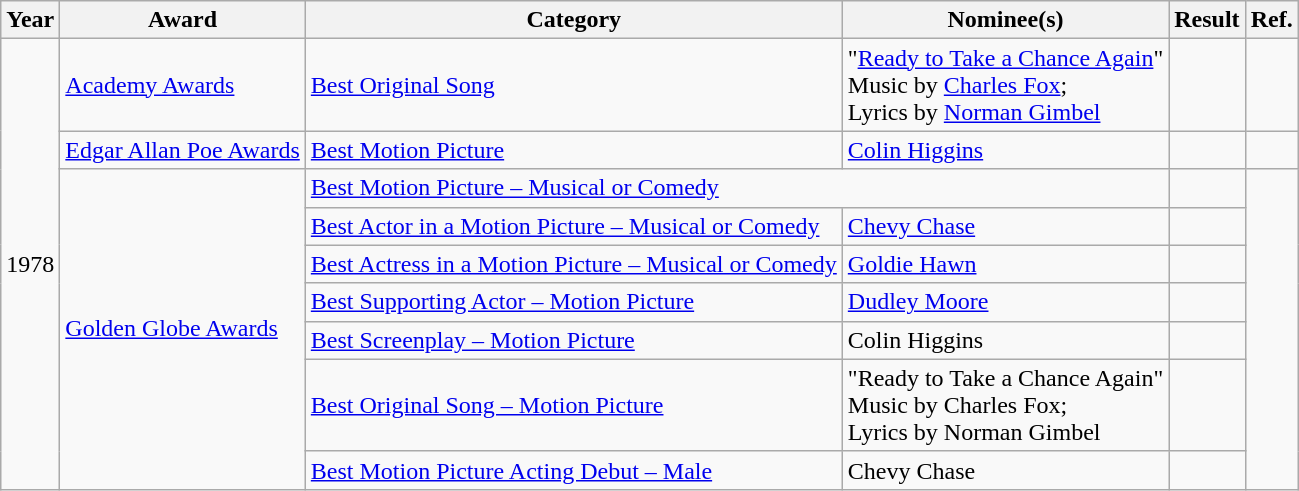<table class="wikitable">
<tr>
<th>Year</th>
<th>Award</th>
<th>Category</th>
<th>Nominee(s)</th>
<th>Result</th>
<th>Ref.</th>
</tr>
<tr>
<td rowspan="9">1978</td>
<td><a href='#'>Academy Awards</a></td>
<td><a href='#'>Best Original Song</a></td>
<td>"<a href='#'>Ready to Take a Chance Again</a>" <br> Music by <a href='#'>Charles Fox</a>; <br> Lyrics by <a href='#'>Norman Gimbel</a></td>
<td></td>
<td style="text-align:center"></td>
</tr>
<tr>
<td><a href='#'>Edgar Allan Poe Awards</a></td>
<td><a href='#'>Best Motion Picture</a></td>
<td><a href='#'>Colin Higgins</a></td>
<td></td>
<td style="text-align:center"></td>
</tr>
<tr>
<td rowspan="7"><a href='#'>Golden Globe Awards</a></td>
<td colspan="2"><a href='#'>Best Motion Picture – Musical or Comedy</a></td>
<td></td>
<td style="text-align:center"; rowspan="7"></td>
</tr>
<tr>
<td><a href='#'>Best Actor in a Motion Picture – Musical or Comedy</a></td>
<td><a href='#'>Chevy Chase</a></td>
<td></td>
</tr>
<tr>
<td><a href='#'>Best Actress in a Motion Picture – Musical or Comedy</a></td>
<td><a href='#'>Goldie Hawn</a></td>
<td></td>
</tr>
<tr>
<td><a href='#'>Best Supporting Actor – Motion Picture</a></td>
<td><a href='#'>Dudley Moore</a></td>
<td></td>
</tr>
<tr>
<td><a href='#'>Best Screenplay – Motion Picture</a></td>
<td>Colin Higgins</td>
<td></td>
</tr>
<tr>
<td><a href='#'>Best Original Song – Motion Picture</a></td>
<td>"Ready to Take a Chance Again" <br> Music by Charles Fox; <br> Lyrics by Norman Gimbel</td>
<td></td>
</tr>
<tr>
<td><a href='#'>Best Motion Picture Acting Debut – Male</a></td>
<td>Chevy Chase</td>
<td></td>
</tr>
</table>
